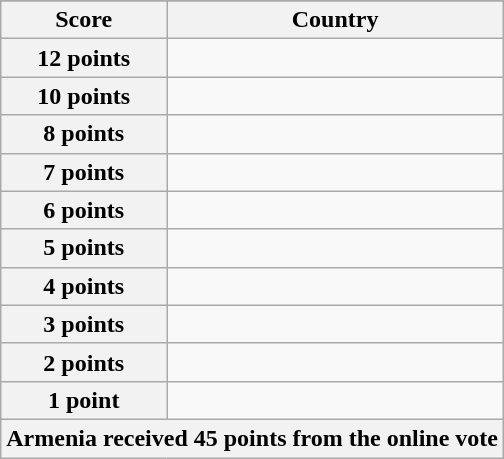<table class="wikitable">
<tr>
</tr>
<tr>
<th scope="col" width="33%">Score</th>
<th scope="col">Country</th>
</tr>
<tr>
<th scope="row">12 points</th>
<td></td>
</tr>
<tr>
<th scope="row">10 points</th>
<td></td>
</tr>
<tr>
<th scope="row">8 points</th>
<td></td>
</tr>
<tr>
<th scope="row">7 points</th>
<td></td>
</tr>
<tr>
<th scope="row">6 points</th>
<td></td>
</tr>
<tr>
<th scope="row">5 points</th>
<td></td>
</tr>
<tr>
<th scope="row">4 points</th>
<td></td>
</tr>
<tr>
<th scope="row">3 points</th>
<td></td>
</tr>
<tr>
<th scope="row">2 points</th>
<td></td>
</tr>
<tr>
<th scope="row">1 point</th>
<td></td>
</tr>
<tr>
<th colspan="2">Armenia received 45 points from the online vote</th>
</tr>
</table>
